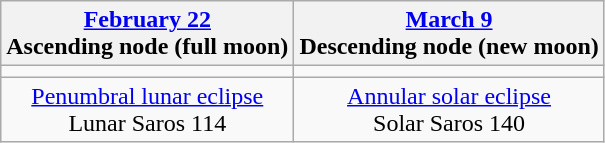<table class="wikitable">
<tr>
<th><a href='#'>February 22</a><br>Ascending node (full moon)<br></th>
<th><a href='#'>March 9</a><br>Descending node (new moon)<br></th>
</tr>
<tr>
<td></td>
<td></td>
</tr>
<tr align=center>
<td><a href='#'>Penumbral lunar eclipse</a><br>Lunar Saros 114</td>
<td><a href='#'>Annular solar eclipse</a><br>Solar Saros 140</td>
</tr>
</table>
